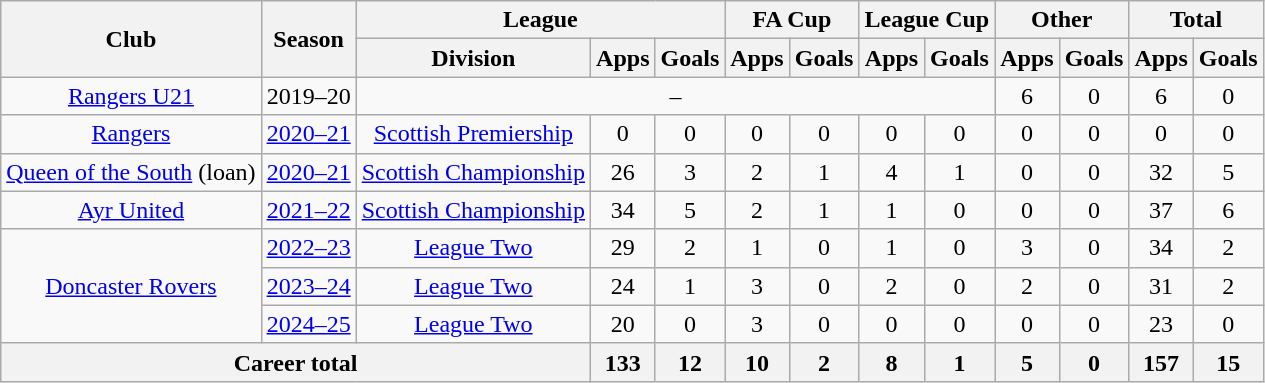<table class="wikitable" style="text-align: center;">
<tr>
<th rowspan="2">Club</th>
<th rowspan="2">Season</th>
<th colspan="3">League</th>
<th colspan="2">FA Cup</th>
<th colspan="2">League Cup</th>
<th colspan="2">Other</th>
<th colspan="2">Total</th>
</tr>
<tr>
<th>Division</th>
<th>Apps</th>
<th>Goals</th>
<th>Apps</th>
<th>Goals</th>
<th>Apps</th>
<th>Goals</th>
<th>Apps</th>
<th>Goals</th>
<th>Apps</th>
<th>Goals</th>
</tr>
<tr>
<td><a href='#'>Rangers U21</a></td>
<td>2019–20</td>
<td colspan="7">–</td>
<td>6</td>
<td>0</td>
<td>6</td>
<td>0</td>
</tr>
<tr>
<td><a href='#'>Rangers</a></td>
<td><a href='#'>2020–21</a></td>
<td><a href='#'>Scottish Premiership</a></td>
<td>0</td>
<td>0</td>
<td>0</td>
<td>0</td>
<td>0</td>
<td>0</td>
<td>0</td>
<td>0</td>
<td>0</td>
<td>0</td>
</tr>
<tr>
<td><a href='#'>Queen of the South</a> (loan)</td>
<td><a href='#'>2020–21</a></td>
<td><a href='#'>Scottish Championship</a></td>
<td>26</td>
<td>3</td>
<td>2</td>
<td>1</td>
<td>4</td>
<td>1</td>
<td>0</td>
<td>0</td>
<td>32</td>
<td>5</td>
</tr>
<tr>
<td><a href='#'>Ayr United</a></td>
<td><a href='#'>2021–22</a></td>
<td><a href='#'>Scottish Championship</a></td>
<td>34</td>
<td>5</td>
<td>2</td>
<td>1</td>
<td>1</td>
<td>0</td>
<td>0</td>
<td>0</td>
<td>37</td>
<td>6</td>
</tr>
<tr>
<td rowspan="3"><a href='#'>Doncaster Rovers</a></td>
<td><a href='#'>2022–23</a></td>
<td><a href='#'>League Two</a></td>
<td>29</td>
<td>2</td>
<td>1</td>
<td>0</td>
<td>1</td>
<td>0</td>
<td>3</td>
<td>0</td>
<td>34</td>
<td>2</td>
</tr>
<tr>
<td><a href='#'>2023–24</a></td>
<td><a href='#'>League Two</a></td>
<td>24</td>
<td>1</td>
<td>3</td>
<td>0</td>
<td>2</td>
<td>0</td>
<td>2</td>
<td>0</td>
<td>31</td>
<td>2</td>
</tr>
<tr>
<td><a href='#'>2024–25</a></td>
<td><a href='#'>League Two</a></td>
<td>20</td>
<td>0</td>
<td>3</td>
<td>0</td>
<td>0</td>
<td>0</td>
<td>0</td>
<td>0</td>
<td>23</td>
<td>0</td>
</tr>
<tr>
<th colspan="3">Career total</th>
<th>133</th>
<th>12</th>
<th>10</th>
<th>2</th>
<th>8</th>
<th>1</th>
<th>5</th>
<th>0</th>
<th>157</th>
<th>15</th>
</tr>
</table>
